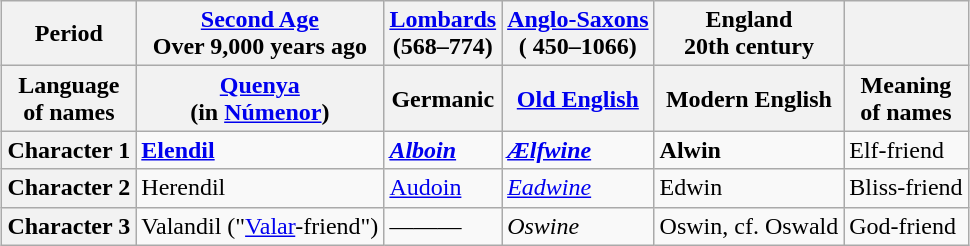<table class="wikitable" style="margin: 1em auto;">
<tr>
<th>Period</th>
<th><a href='#'>Second Age</a><br>Over 9,000 years ago</th>
<th><a href='#'>Lombards</a><br>(568–774)</th>
<th><a href='#'>Anglo-Saxons</a><br>( 450–1066)</th>
<th>England<br>20th century</th>
<th></th>
</tr>
<tr>
<th>Language<br>of names</th>
<th><a href='#'>Quenya</a><br>(in <a href='#'>Númenor</a>)</th>
<th>Germanic</th>
<th><a href='#'>Old English</a></th>
<th>Modern English</th>
<th>Meaning<br>of names</th>
</tr>
<tr>
<th>Character 1</th>
<td><strong><a href='#'>Elendil</a></strong></td>
<td><strong><em><a href='#'>Alboin</a></em></strong></td>
<td><strong><em><a href='#'>Ælfwine</a></em></strong></td>
<td><strong>Alwin</strong></td>
<td>Elf-friend</td>
</tr>
<tr>
<th>Character 2</th>
<td>Herendil</td>
<td><a href='#'>Audoin</a></td>
<td><em><a href='#'>Eadwine</a></em></td>
<td>Edwin</td>
<td>Bliss-friend</td>
</tr>
<tr>
<th>Character 3</th>
<td>Valandil ("<a href='#'>Valar</a>-friend")</td>
<td>———</td>
<td><em>Oswine</em></td>
<td>Oswin, cf. Oswald</td>
<td>God-friend</td>
</tr>
</table>
